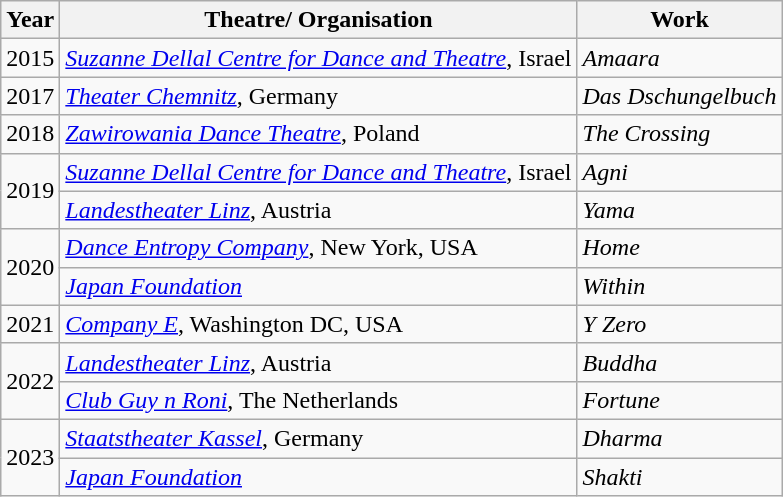<table class="wikitable">
<tr>
<th>Year</th>
<th>Theatre/ Organisation</th>
<th>Work</th>
</tr>
<tr>
<td>2015</td>
<td><em><a href='#'>Suzanne Dellal Centre for Dance and Theatre</a></em>,  Israel</td>
<td><i>Amaara</i></td>
</tr>
<tr>
<td>2017</td>
<td><em><a href='#'>Theater Chemnitz</a></em>,  Germany</td>
<td><i>Das Dschungelbuch</i></td>
</tr>
<tr>
<td>2018</td>
<td><em><a href='#'>Zawirowania Dance Theatre</a></em>,  Poland</td>
<td><i>The Crossing</i></td>
</tr>
<tr>
<td rowspan="2">2019</td>
<td><em><a href='#'>Suzanne Dellal Centre for Dance and Theatre</a></em>,  Israel</td>
<td><i>Agni</i></td>
</tr>
<tr>
<td><em><a href='#'>Landestheater Linz</a></em>,  Austria</td>
<td><i>Yama</i></td>
</tr>
<tr>
<td rowspan="2">2020</td>
<td><em><a href='#'>Dance Entropy Company</a></em>,  New York, USA</td>
<td><i>Home</i></td>
</tr>
<tr>
<td><em><a href='#'>Japan Foundation</a></em></td>
<td><i>Within</i></td>
</tr>
<tr>
<td>2021</td>
<td><em><a href='#'>Company E</a></em>,  Washington DC, USA</td>
<td><i>Y Zero</i></td>
</tr>
<tr>
<td rowspan="2">2022</td>
<td><em><a href='#'>Landestheater Linz</a></em>,  Austria</td>
<td><i>Buddha</i></td>
</tr>
<tr>
<td><em><a href='#'>Club Guy n Roni</a></em>,  The Netherlands</td>
<td><i>Fortune</i></td>
</tr>
<tr>
<td rowspan="2">2023</td>
<td><em><a href='#'>Staatstheater Kassel</a></em>,  Germany</td>
<td><i>Dharma</i></td>
</tr>
<tr>
<td><em><a href='#'>Japan Foundation</a></em></td>
<td><i>Shakti</i></td>
</tr>
</table>
